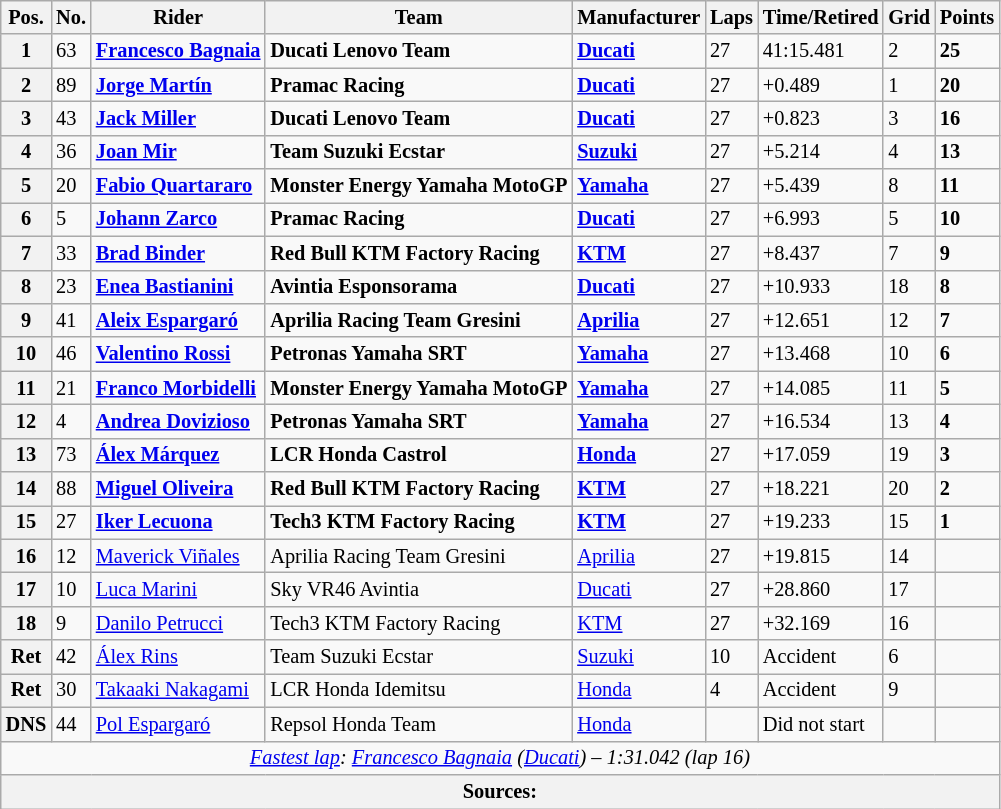<table class="wikitable" style="font-size: 85%;">
<tr>
<th>Pos.</th>
<th>No.</th>
<th>Rider</th>
<th>Team</th>
<th>Manufacturer</th>
<th>Laps</th>
<th>Time/Retired</th>
<th>Grid</th>
<th>Points</th>
</tr>
<tr>
<th>1</th>
<td>63</td>
<td> <strong><a href='#'>Francesco Bagnaia</a></strong></td>
<td><strong>Ducati Lenovo Team</strong></td>
<td><strong><a href='#'>Ducati</a></strong></td>
<td>27</td>
<td>41:15.481</td>
<td>2</td>
<td><strong>25</strong></td>
</tr>
<tr>
<th>2</th>
<td>89</td>
<td> <strong><a href='#'>Jorge Martín</a></strong></td>
<td><strong>Pramac Racing</strong></td>
<td><strong><a href='#'>Ducati</a></strong></td>
<td>27</td>
<td>+0.489</td>
<td>1</td>
<td><strong>20</strong></td>
</tr>
<tr>
<th>3</th>
<td>43</td>
<td> <strong><a href='#'>Jack Miller</a></strong></td>
<td><strong>Ducati Lenovo Team</strong></td>
<td><strong><a href='#'>Ducati</a></strong></td>
<td>27</td>
<td>+0.823</td>
<td>3</td>
<td><strong>16</strong></td>
</tr>
<tr>
<th>4</th>
<td>36</td>
<td> <strong><a href='#'>Joan Mir</a></strong></td>
<td><strong>Team Suzuki Ecstar</strong></td>
<td><strong><a href='#'>Suzuki</a></strong></td>
<td>27</td>
<td>+5.214</td>
<td>4</td>
<td><strong>13</strong></td>
</tr>
<tr>
<th>5</th>
<td>20</td>
<td> <strong><a href='#'>Fabio Quartararo</a></strong></td>
<td><strong>Monster Energy Yamaha MotoGP</strong></td>
<td><strong><a href='#'>Yamaha</a></strong></td>
<td>27</td>
<td>+5.439</td>
<td>8</td>
<td><strong>11</strong></td>
</tr>
<tr>
<th>6</th>
<td>5</td>
<td> <strong><a href='#'>Johann Zarco</a></strong></td>
<td><strong>Pramac Racing</strong></td>
<td><strong><a href='#'>Ducati</a></strong></td>
<td>27</td>
<td>+6.993</td>
<td>5</td>
<td><strong>10</strong></td>
</tr>
<tr>
<th>7</th>
<td>33</td>
<td> <strong><a href='#'>Brad Binder</a></strong></td>
<td><strong>Red Bull KTM Factory Racing</strong></td>
<td><strong><a href='#'>KTM</a></strong></td>
<td>27</td>
<td>+8.437</td>
<td>7</td>
<td><strong>9</strong></td>
</tr>
<tr>
<th>8</th>
<td>23</td>
<td> <strong><a href='#'>Enea Bastianini</a></strong></td>
<td><strong>Avintia Esponsorama</strong></td>
<td><strong><a href='#'>Ducati</a></strong></td>
<td>27</td>
<td>+10.933</td>
<td>18</td>
<td><strong>8</strong></td>
</tr>
<tr>
<th>9</th>
<td>41</td>
<td> <strong><a href='#'>Aleix Espargaró</a></strong></td>
<td><strong>Aprilia Racing Team Gresini</strong></td>
<td><strong><a href='#'>Aprilia</a></strong></td>
<td>27</td>
<td>+12.651</td>
<td>12</td>
<td><strong>7</strong></td>
</tr>
<tr>
<th>10</th>
<td>46</td>
<td> <strong><a href='#'>Valentino Rossi</a></strong></td>
<td><strong>Petronas Yamaha SRT</strong></td>
<td><strong><a href='#'>Yamaha</a></strong></td>
<td>27</td>
<td>+13.468</td>
<td>10</td>
<td><strong>6</strong></td>
</tr>
<tr>
<th>11</th>
<td>21</td>
<td> <strong><a href='#'>Franco Morbidelli</a></strong></td>
<td><strong>Monster Energy Yamaha MotoGP</strong></td>
<td><strong><a href='#'>Yamaha</a></strong></td>
<td>27</td>
<td>+14.085</td>
<td>11</td>
<td><strong>5</strong></td>
</tr>
<tr>
<th>12</th>
<td>4</td>
<td> <strong><a href='#'>Andrea Dovizioso</a></strong></td>
<td><strong>Petronas Yamaha SRT</strong></td>
<td><strong><a href='#'>Yamaha</a></strong></td>
<td>27</td>
<td>+16.534</td>
<td>13</td>
<td><strong>4</strong></td>
</tr>
<tr>
<th>13</th>
<td>73</td>
<td> <strong><a href='#'>Álex Márquez</a></strong></td>
<td><strong>LCR Honda Castrol</strong></td>
<td><strong><a href='#'>Honda</a></strong></td>
<td>27</td>
<td>+17.059</td>
<td>19</td>
<td><strong>3</strong></td>
</tr>
<tr>
<th>14</th>
<td>88</td>
<td> <strong><a href='#'>Miguel Oliveira</a></strong></td>
<td><strong>Red Bull KTM Factory Racing</strong></td>
<td><strong><a href='#'>KTM</a></strong></td>
<td>27</td>
<td>+18.221</td>
<td>20</td>
<td><strong>2</strong></td>
</tr>
<tr>
<th>15</th>
<td>27</td>
<td> <strong><a href='#'>Iker Lecuona</a></strong></td>
<td><strong>Tech3 KTM Factory Racing</strong></td>
<td><strong><a href='#'>KTM</a></strong></td>
<td>27</td>
<td>+19.233</td>
<td>15</td>
<td><strong>1</strong></td>
</tr>
<tr>
<th>16</th>
<td>12</td>
<td> <a href='#'>Maverick Viñales</a></td>
<td>Aprilia Racing Team Gresini</td>
<td><a href='#'>Aprilia</a></td>
<td>27</td>
<td>+19.815</td>
<td>14</td>
<td></td>
</tr>
<tr>
<th>17</th>
<td>10</td>
<td> <a href='#'>Luca Marini</a></td>
<td>Sky VR46 Avintia</td>
<td><a href='#'>Ducati</a></td>
<td>27</td>
<td>+28.860</td>
<td>17</td>
<td></td>
</tr>
<tr>
<th>18</th>
<td>9</td>
<td> <a href='#'>Danilo Petrucci</a></td>
<td>Tech3 KTM Factory Racing</td>
<td><a href='#'>KTM</a></td>
<td>27</td>
<td>+32.169</td>
<td>16</td>
<td></td>
</tr>
<tr>
<th>Ret</th>
<td>42</td>
<td> <a href='#'>Álex Rins</a></td>
<td>Team Suzuki Ecstar</td>
<td><a href='#'>Suzuki</a></td>
<td>10</td>
<td>Accident</td>
<td>6</td>
<td></td>
</tr>
<tr>
<th>Ret</th>
<td>30</td>
<td> <a href='#'>Takaaki Nakagami</a></td>
<td>LCR Honda Idemitsu</td>
<td><a href='#'>Honda</a></td>
<td>4</td>
<td>Accident</td>
<td>9</td>
<td></td>
</tr>
<tr>
<th>DNS</th>
<td>44</td>
<td> <a href='#'>Pol Espargaró</a></td>
<td>Repsol Honda Team</td>
<td><a href='#'>Honda</a></td>
<td></td>
<td>Did not start</td>
<td></td>
<td></td>
</tr>
<tr class="sortbottom">
<td colspan="9" style="text-align:center"><em><a href='#'>Fastest lap</a>:  <a href='#'>Francesco Bagnaia</a> (<a href='#'>Ducati</a>) – 1:31.042 (lap 16)</em></td>
</tr>
<tr>
<th colspan=9>Sources:</th>
</tr>
</table>
